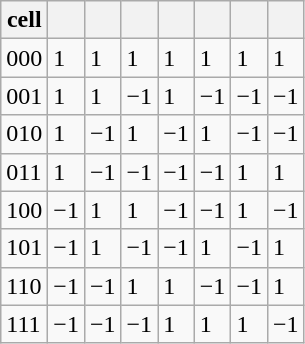<table class="wikitable defaultright col1center col2center col3center sortable">
<tr>
<th>cell</th>
<th></th>
<th></th>
<th></th>
<th></th>
<th></th>
<th></th>
<th></th>
</tr>
<tr>
<td>000</td>
<td>1</td>
<td>1</td>
<td>1</td>
<td>1</td>
<td>1</td>
<td>1</td>
<td>1</td>
</tr>
<tr>
<td>001</td>
<td>1</td>
<td>1</td>
<td>−1</td>
<td>1</td>
<td>−1</td>
<td>−1</td>
<td>−1</td>
</tr>
<tr>
<td>010</td>
<td>1</td>
<td>−1</td>
<td>1</td>
<td>−1</td>
<td>1</td>
<td>−1</td>
<td>−1</td>
</tr>
<tr>
<td>011</td>
<td>1</td>
<td>−1</td>
<td>−1</td>
<td>−1</td>
<td>−1</td>
<td>1</td>
<td>1</td>
</tr>
<tr>
<td>100</td>
<td>−1</td>
<td>1</td>
<td>1</td>
<td>−1</td>
<td>−1</td>
<td>1</td>
<td>−1</td>
</tr>
<tr>
<td>101</td>
<td>−1</td>
<td>1</td>
<td>−1</td>
<td>−1</td>
<td>1</td>
<td>−1</td>
<td>1</td>
</tr>
<tr>
<td>110</td>
<td>−1</td>
<td>−1</td>
<td>1</td>
<td>1</td>
<td>−1</td>
<td>−1</td>
<td>1</td>
</tr>
<tr>
<td>111</td>
<td>−1</td>
<td>−1</td>
<td>−1</td>
<td>1</td>
<td>1</td>
<td>1</td>
<td>−1</td>
</tr>
</table>
